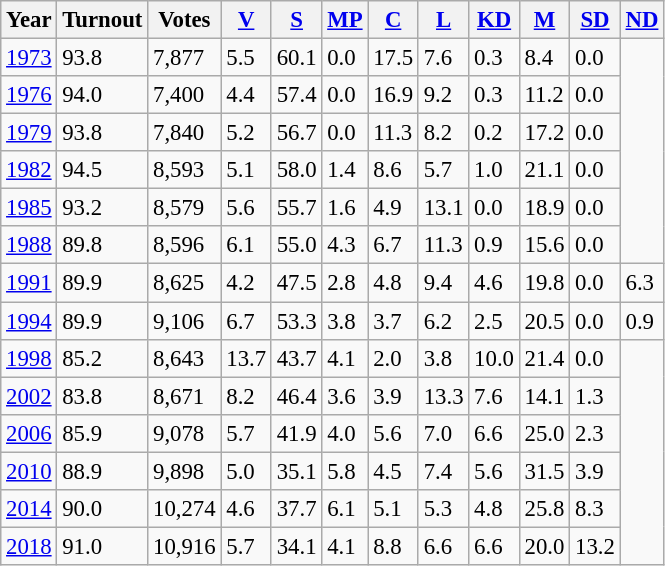<table class="wikitable sortable" style="font-size: 95%;">
<tr>
<th>Year</th>
<th>Turnout</th>
<th>Votes</th>
<th><a href='#'>V</a></th>
<th><a href='#'>S</a></th>
<th><a href='#'>MP</a></th>
<th><a href='#'>C</a></th>
<th><a href='#'>L</a></th>
<th><a href='#'>KD</a></th>
<th><a href='#'>M</a></th>
<th><a href='#'>SD</a></th>
<th><a href='#'>ND</a></th>
</tr>
<tr>
<td><a href='#'>1973</a></td>
<td>93.8</td>
<td>7,877</td>
<td>5.5</td>
<td>60.1</td>
<td>0.0</td>
<td>17.5</td>
<td>7.6</td>
<td>0.3</td>
<td>8.4</td>
<td>0.0</td>
</tr>
<tr>
<td><a href='#'>1976</a></td>
<td>94.0</td>
<td>7,400</td>
<td>4.4</td>
<td>57.4</td>
<td>0.0</td>
<td>16.9</td>
<td>9.2</td>
<td>0.3</td>
<td>11.2</td>
<td>0.0</td>
</tr>
<tr>
<td><a href='#'>1979</a></td>
<td>93.8</td>
<td>7,840</td>
<td>5.2</td>
<td>56.7</td>
<td>0.0</td>
<td>11.3</td>
<td>8.2</td>
<td>0.2</td>
<td>17.2</td>
<td>0.0</td>
</tr>
<tr>
<td><a href='#'>1982</a></td>
<td>94.5</td>
<td>8,593</td>
<td>5.1</td>
<td>58.0</td>
<td>1.4</td>
<td>8.6</td>
<td>5.7</td>
<td>1.0</td>
<td>21.1</td>
<td>0.0</td>
</tr>
<tr>
<td><a href='#'>1985</a></td>
<td>93.2</td>
<td>8,579</td>
<td>5.6</td>
<td>55.7</td>
<td>1.6</td>
<td>4.9</td>
<td>13.1</td>
<td>0.0</td>
<td>18.9</td>
<td>0.0</td>
</tr>
<tr>
<td><a href='#'>1988</a></td>
<td>89.8</td>
<td>8,596</td>
<td>6.1</td>
<td>55.0</td>
<td>4.3</td>
<td>6.7</td>
<td>11.3</td>
<td>0.9</td>
<td>15.6</td>
<td>0.0</td>
</tr>
<tr>
<td><a href='#'>1991</a></td>
<td>89.9</td>
<td>8,625</td>
<td>4.2</td>
<td>47.5</td>
<td>2.8</td>
<td>4.8</td>
<td>9.4</td>
<td>4.6</td>
<td>19.8</td>
<td>0.0</td>
<td>6.3</td>
</tr>
<tr>
<td><a href='#'>1994</a></td>
<td>89.9</td>
<td>9,106</td>
<td>6.7</td>
<td>53.3</td>
<td>3.8</td>
<td>3.7</td>
<td>6.2</td>
<td>2.5</td>
<td>20.5</td>
<td>0.0</td>
<td>0.9</td>
</tr>
<tr>
<td><a href='#'>1998</a></td>
<td>85.2</td>
<td>8,643</td>
<td>13.7</td>
<td>43.7</td>
<td>4.1</td>
<td>2.0</td>
<td>3.8</td>
<td>10.0</td>
<td>21.4</td>
<td>0.0</td>
</tr>
<tr>
<td><a href='#'>2002</a></td>
<td>83.8</td>
<td>8,671</td>
<td>8.2</td>
<td>46.4</td>
<td>3.6</td>
<td>3.9</td>
<td>13.3</td>
<td>7.6</td>
<td>14.1</td>
<td>1.3</td>
</tr>
<tr>
<td><a href='#'>2006</a></td>
<td>85.9</td>
<td>9,078</td>
<td>5.7</td>
<td>41.9</td>
<td>4.0</td>
<td>5.6</td>
<td>7.0</td>
<td>6.6</td>
<td>25.0</td>
<td>2.3</td>
</tr>
<tr>
<td><a href='#'>2010</a></td>
<td>88.9</td>
<td>9,898</td>
<td>5.0</td>
<td>35.1</td>
<td>5.8</td>
<td>4.5</td>
<td>7.4</td>
<td>5.6</td>
<td>31.5</td>
<td>3.9</td>
</tr>
<tr>
<td><a href='#'>2014</a></td>
<td>90.0</td>
<td>10,274</td>
<td>4.6</td>
<td>37.7</td>
<td>6.1</td>
<td>5.1</td>
<td>5.3</td>
<td>4.8</td>
<td>25.8</td>
<td>8.3</td>
</tr>
<tr>
<td><a href='#'>2018</a></td>
<td>91.0</td>
<td>10,916</td>
<td>5.7</td>
<td>34.1</td>
<td>4.1</td>
<td>8.8</td>
<td>6.6</td>
<td>6.6</td>
<td>20.0</td>
<td>13.2</td>
</tr>
</table>
